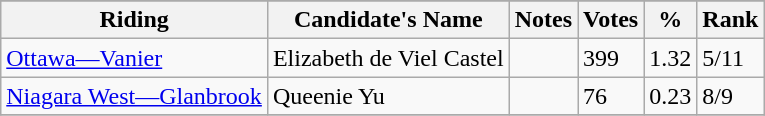<table class="wikitable sortable plainrowheaders">
<tr>
</tr>
<tr>
<th scope="col">Riding</th>
<th scope="col">Candidate's Name</th>
<th scope="col">Notes</th>
<th scope="col">Votes</th>
<th scope="col">%</th>
<th scope="col">Rank</th>
</tr>
<tr>
<td scope="row"><a href='#'>Ottawa—Vanier</a></td>
<td>Elizabeth de Viel Castel</td>
<td></td>
<td>399</td>
<td>1.32</td>
<td>5/11</td>
</tr>
<tr>
<td scope="row"><a href='#'>Niagara West—Glanbrook</a></td>
<td>Queenie Yu</td>
<td></td>
<td>76</td>
<td>0.23</td>
<td>8/9</td>
</tr>
<tr>
</tr>
</table>
